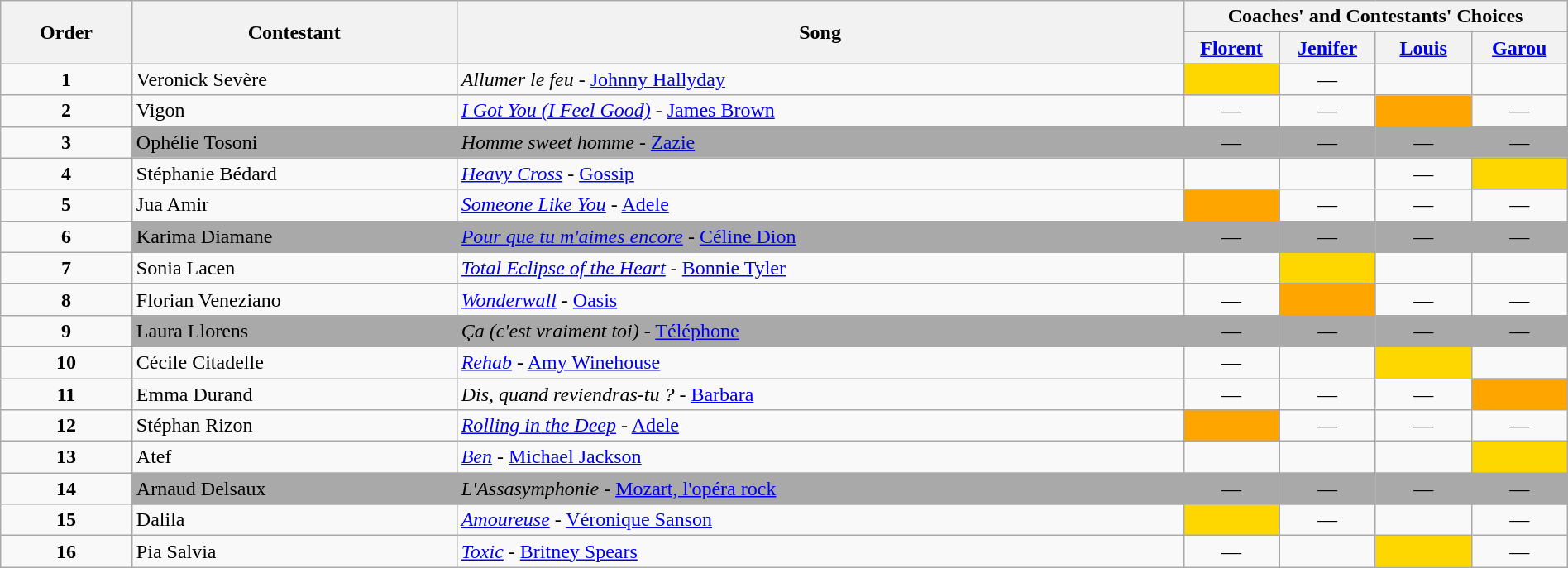<table class="wikitable" style="width:100%;">
<tr>
<th rowspan=2>Order</th>
<th rowspan=2>Contestant</th>
<th rowspan=2>Song</th>
<th colspan=4>Coaches' and Contestants' Choices</th>
</tr>
<tr>
<th width="70"><a href='#'>Florent</a></th>
<th width="70"><a href='#'>Jenifer</a></th>
<th width="70"><a href='#'>Louis</a></th>
<th width="70"><a href='#'>Garou</a></th>
</tr>
<tr>
<td align="center"><strong>1</strong></td>
<td>Veronick Sevère</td>
<td><em>Allumer le feu</em> - <a href='#'>Johnny Hallyday</a></td>
<td style="background:gold;text-align:center;"></td>
<td align="center">—</td>
<td style="text-align:center;"></td>
<td style="text-align:center;"></td>
</tr>
<tr>
<td align="center"><strong>2</strong></td>
<td>Vigon</td>
<td><em><a href='#'>I Got You (I Feel Good)</a></em>  - <a href='#'>James Brown</a></td>
<td align="center">—</td>
<td align="center">—</td>
<td style="background:orange;text-align:center;"></td>
<td align="center">—</td>
</tr>
<tr>
<td align="center"><strong>3</strong></td>
<td style="background:darkgrey;text-align:left;">Ophélie Tosoni</td>
<td style="background:darkgrey;text-align:left;"><em>Homme sweet homme</em> - <a href='#'>Zazie</a></td>
<td style="background:darkgrey;text-align:center;">—</td>
<td style="background:darkgrey;text-align:center;">—</td>
<td style="background:darkgrey;text-align:center;">—</td>
<td style="background:darkgrey;text-align:center;">—</td>
</tr>
<tr>
<td align="center"><strong>4</strong></td>
<td>Stéphanie Bédard</td>
<td><em><a href='#'>Heavy Cross</a></em> - <a href='#'>Gossip</a></td>
<td style="text-align:center;"></td>
<td style="text-align:center;"></td>
<td align="center">—</td>
<td style="background:gold;text-align:center;"></td>
</tr>
<tr>
<td align="center"><strong>5</strong></td>
<td>Jua Amir</td>
<td><em><a href='#'>Someone Like You</a></em> - <a href='#'>Adele</a></td>
<td style="background:orange;text-align:center;"></td>
<td align="center">—</td>
<td align="center">—</td>
<td align="center">—</td>
</tr>
<tr>
<td align="center"><strong>6</strong></td>
<td style="background:darkgrey;text-align:left;">Karima Diamane</td>
<td style="background:darkgrey;text-align:left;"><em><a href='#'>Pour que tu m'aimes encore</a></em> - <a href='#'>Céline Dion</a></td>
<td style="background:darkgrey;text-align:center;">—</td>
<td style="background:darkgrey;text-align:center;">—</td>
<td style="background:darkgrey;text-align:center;">—</td>
<td style="background:darkgrey;text-align:center;">—</td>
</tr>
<tr>
<td align="center"><strong>7</strong></td>
<td>Sonia Lacen</td>
<td><em><a href='#'>Total Eclipse of the Heart</a></em> - <a href='#'>Bonnie Tyler</a></td>
<td style="text-align:center;"></td>
<td style="background:gold;text-align:center;"></td>
<td style="text-align:center;"></td>
<td style="text-align:center;"></td>
</tr>
<tr>
<td align="center"><strong>8</strong></td>
<td>Florian Veneziano</td>
<td><em><a href='#'>Wonderwall</a></em> - <a href='#'>Oasis</a></td>
<td align="center">—</td>
<td style="background:orange;text-align:center;"></td>
<td align="center">—</td>
<td align="center">—</td>
</tr>
<tr>
<td align="center"><strong>9</strong></td>
<td style="background:darkgrey;text-align:left;">Laura Llorens</td>
<td style="background:darkgrey;text-align:left;"><em>Ça (c'est vraiment toi)</em> - <a href='#'>Téléphone</a></td>
<td style="background:darkgrey;text-align:center;">—</td>
<td style="background:darkgrey;text-align:center;">—</td>
<td style="background:darkgrey;text-align:center;">—</td>
<td style="background:darkgrey;text-align:center;">—</td>
</tr>
<tr>
<td align="center"><strong>10</strong></td>
<td>Cécile Citadelle</td>
<td><em><a href='#'>Rehab</a></em> - <a href='#'>Amy Winehouse</a></td>
<td align="center">—</td>
<td style=";text-align:center;"></td>
<td style="background:gold;text-align:center;"></td>
<td style=";text-align:center;"></td>
</tr>
<tr>
<td align="center"><strong>11</strong></td>
<td>Emma Durand</td>
<td><em>Dis, quand reviendras-tu ?</em> - <a href='#'>Barbara</a></td>
<td align="center">—</td>
<td align="center">—</td>
<td align="center">—</td>
<td style="background:orange;text-align:center;"></td>
</tr>
<tr>
<td align="center"><strong>12</strong></td>
<td>Stéphan Rizon</td>
<td><em><a href='#'>Rolling in the Deep</a></em> - <a href='#'>Adele</a></td>
<td style="background:orange;text-align:center;"></td>
<td align="center">—</td>
<td align="center">—</td>
<td align="center">—</td>
</tr>
<tr>
<td align="center"><strong>13</strong></td>
<td>Atef</td>
<td><em><a href='#'>Ben</a></em> - <a href='#'>Michael Jackson</a></td>
<td style="text-align:center;"></td>
<td style="text-align:center;"></td>
<td style="text-align:center;"></td>
<td style="background:gold;text-align:center;"></td>
</tr>
<tr>
<td align="center"><strong>14</strong></td>
<td style="background:darkgrey;text-align:left;">Arnaud Delsaux</td>
<td style="background:darkgrey;text-align:left;"><em>L'Assasymphonie</em> - <a href='#'>Mozart, l'opéra rock</a></td>
<td style="background:darkgrey;text-align:center;">—</td>
<td style="background:darkgrey;text-align:center;">—</td>
<td style="background:darkgrey;text-align:center;">—</td>
<td style="background:darkgrey;text-align:center;">—</td>
</tr>
<tr>
<td align="center"><strong>15</strong></td>
<td>Dalila</td>
<td><em><a href='#'>Amoureuse</a></em> - <a href='#'>Véronique Sanson</a></td>
<td style="background:gold;text-align:center;"></td>
<td align="center">—</td>
<td style=";text-align:center;"></td>
<td align="center">—</td>
</tr>
<tr>
<td align="center"><strong>16</strong></td>
<td>Pia Salvia</td>
<td><em><a href='#'>Toxic</a></em> - <a href='#'>Britney Spears</a></td>
<td align="center">—</td>
<td style="text-align:center;"></td>
<td style="background:gold;text-align:center;"></td>
<td align="center">—</td>
</tr>
</table>
